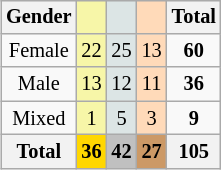<table class=wikitable style=font-size:85%;float:right;text-align:center>
<tr>
<th>Gender</th>
<td bgcolor=F7F6A8></td>
<td bgcolor=DCE5E5></td>
<td bgcolor=FFDAB9></td>
<th>Total</th>
</tr>
<tr>
<td>Female</td>
<td bgcolor=F7F6A8>22</td>
<td bgcolor=DCE5E5>25</td>
<td bgcolor=FFDAB9>13</td>
<td><strong>60</strong></td>
</tr>
<tr>
<td>Male</td>
<td bgcolor=F7F6A8>13</td>
<td bgcolor=DCE5E5>12</td>
<td bgcolor=FFDAB9>11</td>
<td><strong>36</strong></td>
</tr>
<tr>
<td>Mixed</td>
<td bgcolor=F7F6A8>1</td>
<td bgcolor=DCE5E5>5</td>
<td bgcolor=FFDAB9>3</td>
<td><strong>9</strong></td>
</tr>
<tr>
<th>Total</th>
<th style=background:gold>36</th>
<th style=background:silver>42</th>
<th style=background:#c96>27</th>
<th>105</th>
</tr>
</table>
